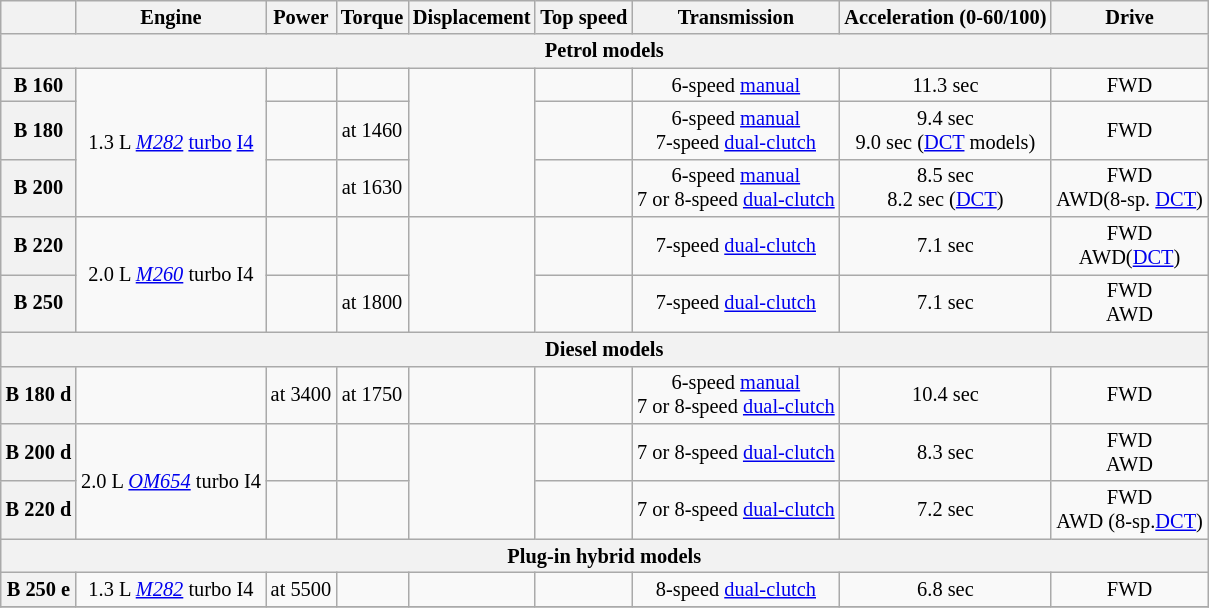<table class="wikitable collapsible" style="font-size:85%;text-align:center;">
<tr>
<th></th>
<th>Engine</th>
<th>Power</th>
<th>Torque</th>
<th>Displacement</th>
<th>Top speed</th>
<th>Transmission</th>
<th>Acceleration (0-60/100)</th>
<th>Drive</th>
</tr>
<tr>
<th colspan="10">Petrol models</th>
</tr>
<tr>
<th>B 160</th>
<td rowspan="3">1.3 L <em><a href='#'>M282</a></em> <a href='#'>turbo</a> <a href='#'>I4</a></td>
<td></td>
<td></td>
<td rowspan="3"></td>
<td></td>
<td>6-speed <a href='#'>manual</a></td>
<td>11.3 sec</td>
<td>FWD</td>
</tr>
<tr>
<th>B 180</th>
<td></td>
<td> at 1460</td>
<td></td>
<td>6-speed <a href='#'>manual</a><br>7-speed <a href='#'>dual-clutch</a></td>
<td>9.4 sec<br>9.0 sec (<a href='#'>DCT</a> models)</td>
<td>FWD</td>
</tr>
<tr>
<th>B 200</th>
<td></td>
<td> at 1630</td>
<td></td>
<td>6-speed <a href='#'>manual</a><br>7 or 8-speed <a href='#'>dual-clutch</a></td>
<td>8.5 sec<br>8.2 sec (<a href='#'>DCT</a>)</td>
<td>FWD<br>AWD(8-sp. <a href='#'>DCT</a>)</td>
</tr>
<tr>
<th>B 220</th>
<td rowspan="2">2.0 L <em><a href='#'>M260</a></em> turbo I4</td>
<td></td>
<td></td>
<td rowspan="2"></td>
<td></td>
<td>7-speed <a href='#'>dual-clutch</a></td>
<td>7.1 sec</td>
<td>FWD<br>AWD(<a href='#'>DCT</a>)</td>
</tr>
<tr>
<th>B 250</th>
<td></td>
<td> at 1800</td>
<td></td>
<td>7-speed <a href='#'>dual-clutch</a></td>
<td>7.1 sec</td>
<td>FWD<br>AWD</td>
</tr>
<tr>
<th colspan=10>Diesel models</th>
</tr>
<tr>
<th>B 180 d</th>
<td></td>
<td> at 3400</td>
<td> at 1750</td>
<td></td>
<td></td>
<td>6-speed <a href='#'>manual</a><br>7 or 8-speed <a href='#'>dual-clutch</a></td>
<td>10.4 sec</td>
<td>FWD</td>
</tr>
<tr>
<th>B 200 d</th>
<td rowspan="2">2.0 L <em><a href='#'>OM654</a></em> turbo I4</td>
<td></td>
<td></td>
<td rowspan="2"></td>
<td></td>
<td>7 or 8-speed <a href='#'>dual-clutch</a></td>
<td>8.3 sec</td>
<td>FWD<br>AWD</td>
</tr>
<tr>
<th>B 220 d</th>
<td></td>
<td></td>
<td></td>
<td>7 or 8-speed <a href='#'>dual-clutch</a></td>
<td>7.2 sec</td>
<td>FWD<br>AWD (8-sp.<a href='#'>DCT</a>)</td>
</tr>
<tr>
<th colspan="10">Plug-in hybrid models</th>
</tr>
<tr>
<th>B 250 e</th>
<td>1.3 L <em><a href='#'>M282</a></em> turbo I4</td>
<td> at 5500</td>
<td></td>
<td></td>
<td></td>
<td>8-speed <a href='#'>dual-clutch</a></td>
<td>6.8 sec</td>
<td>FWD</td>
</tr>
<tr>
</tr>
</table>
